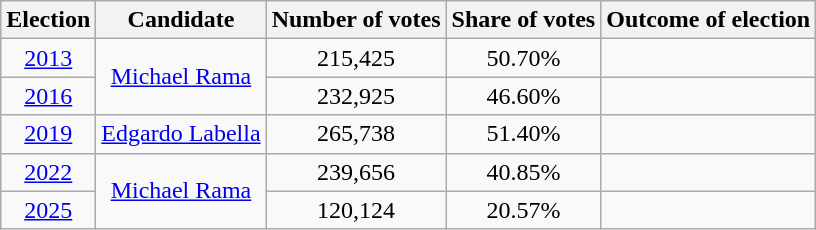<table class=wikitable style="text-align:center;">
<tr>
<th>Election</th>
<th>Candidate</th>
<th>Number of votes</th>
<th>Share of votes</th>
<th>Outcome of election</th>
</tr>
<tr>
<td><a href='#'>2013</a></td>
<td rowspan="2"><a href='#'>Michael Rama</a></td>
<td>215,425</td>
<td>50.70%</td>
<td></td>
</tr>
<tr>
<td><a href='#'>2016</a></td>
<td>232,925</td>
<td>46.60%</td>
<td></td>
</tr>
<tr>
<td><a href='#'>2019</a></td>
<td><a href='#'>Edgardo Labella</a></td>
<td>265,738</td>
<td>51.40%</td>
<td></td>
</tr>
<tr>
<td><a href='#'>2022</a></td>
<td rowspan="2"><a href='#'>Michael Rama</a></td>
<td>239,656</td>
<td>40.85%</td>
<td></td>
</tr>
<tr>
<td><a href='#'>2025</a></td>
<td>120,124</td>
<td>20.57%</td>
<td></td>
</tr>
</table>
